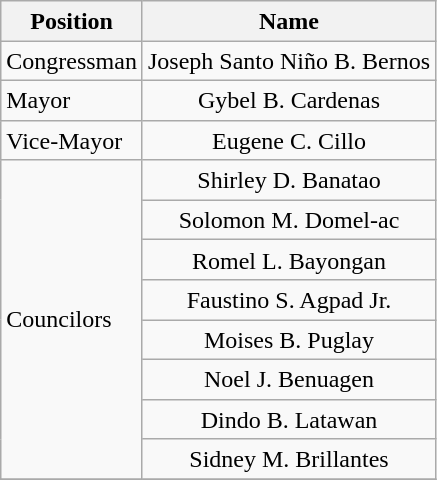<table class="wikitable" style="line-height:1.20em; font-size:100%;">
<tr>
<th>Position</th>
<th>Name</th>
</tr>
<tr>
<td>Congressman</td>
<td style="text-align:center;">Joseph Santo Niño B. Bernos</td>
</tr>
<tr>
<td>Mayor</td>
<td style="text-align:center;">Gybel B. Cardenas</td>
</tr>
<tr>
<td>Vice-Mayor</td>
<td style="text-align:center;">Eugene C. Cillo</td>
</tr>
<tr>
<td rowspan=8>Councilors</td>
<td style="text-align:center;">Shirley D. Banatao</td>
</tr>
<tr>
<td style="text-align:center;">Solomon M. Domel-ac</td>
</tr>
<tr>
<td style="text-align:center;">Romel L. Bayongan</td>
</tr>
<tr>
<td style="text-align:center;">Faustino S. Agpad Jr.</td>
</tr>
<tr>
<td style="text-align:center;">Moises B. Puglay</td>
</tr>
<tr>
<td style="text-align:center;">Noel J. Benuagen</td>
</tr>
<tr>
<td style="text-align:center;">Dindo B. Latawan</td>
</tr>
<tr>
<td style="text-align:center;">Sidney M. Brillantes</td>
</tr>
<tr>
</tr>
</table>
